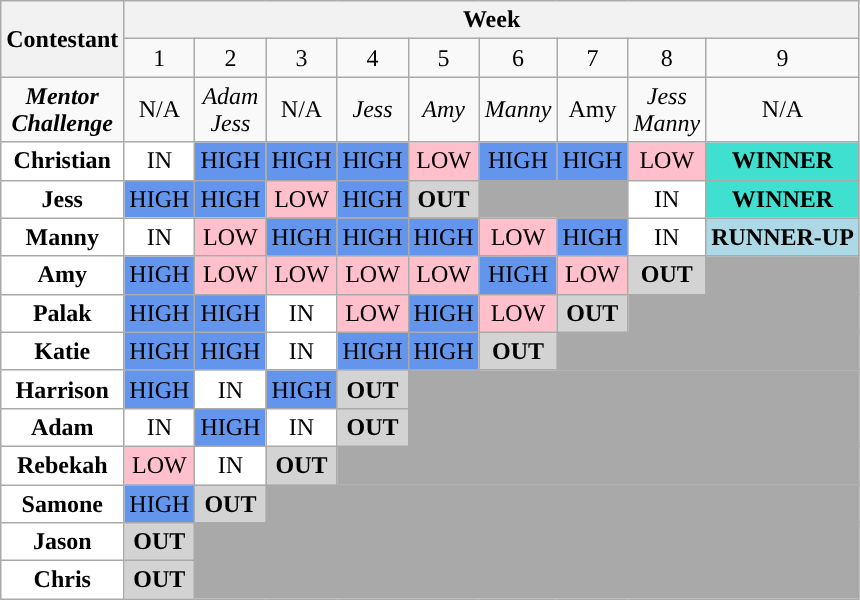<table class="wikitable" align="" style="text-align:center">
<tr>
<th rowspan="2">Contestant</th>
<th colspan="9">Week</th>
</tr>
<tr>
<td>1</td>
<td>2</td>
<td>3</td>
<td>4</td>
<td>5</td>
<td>6</td>
<td>7</td>
<td>8</td>
<td>9</td>
</tr>
<tr>
<td><strong><em>Mentor <br>Challenge</em></strong></td>
<td>N/A</td>
<td><em>Adam<br>Jess</em></td>
<td>N/A</td>
<td><em>Jess</em></td>
<td><em>Amy</em></td>
<td><em>Manny</em></td>
<td>Amy</td>
<td><em>Jess<br>Manny</em></td>
<td>N/A</td>
</tr>
<tr>
<td style="background:white;"><strong>Christian</strong></td>
<td style="background:white;">IN</td>
<td style="background:cornflowerblue;">HIGH</td>
<td style="background:cornflowerblue;">HIGH</td>
<td style="background:cornflowerblue;">HIGH</td>
<td style="background:pink;">LOW</td>
<td style="background:cornflowerblue;">HIGH</td>
<td style= "background:cornflowerblue;">HIGH</td>
<td style="background:pink;">LOW</td>
<td style="background:turquoise;"><strong>WINNER</strong></td>
</tr>
<tr>
<td style="background:white;"><strong>Jess</strong></td>
<td style="background:cornflowerblue;">HIGH</td>
<td style="background:cornflowerblue;">HIGH</td>
<td style="background:pink;">LOW</td>
<td style="background:cornflowerblue;">HIGH</td>
<td style="background:lightgray;"><strong>OUT</strong></td>
<td colspan=2 style="background:darkgray;"></td>
<td style="background:white;">IN</td>
<td style="background:turquoise;"><strong>WINNER</strong></td>
</tr>
<tr>
<td style="background:white;"><strong>Manny</strong></td>
<td style="background:white;">IN</td>
<td style="background:pink;">LOW</td>
<td style="background:cornflowerblue;">HIGH</td>
<td style="background:cornflowerblue;">HIGH</td>
<td style="background:cornflowerblue;">HIGH</td>
<td style="background:pink;">LOW</td>
<td style="background:cornflowerblue;">HIGH</td>
<td style="background:white;">IN</td>
<td style="background:lightblue;"><strong>RUNNER-UP</strong></td>
</tr>
<tr>
<td style="background:white;"><strong>Amy</strong></td>
<td style="background:cornflowerblue;">HIGH</td>
<td style="background:pink;">LOW</td>
<td style="background:pink;">LOW</td>
<td style="background:pink;">LOW</td>
<td style="background:pink;">LOW</td>
<td style="background:cornflowerblue;">HIGH</td>
<td style="background:pink;">LOW</td>
<td style="background:lightgray;"><strong>OUT</strong></td>
<td colspan=3 style='background:darkgray;"'></td>
</tr>
<tr>
<td style="background:white;"><strong>Palak</strong></td>
<td style="background:cornflowerblue;">HIGH</td>
<td style="background:cornflowerblue;">HIGH</td>
<td style="background:white;">IN</td>
<td style="background:pink;">LOW</td>
<td style="background:cornflowerblue;">HIGH</td>
<td style="background:pink;">LOW</td>
<td style="background:lightgray;"><strong>OUT</strong></td>
<td colspan=4 style='background:darkgray;"'></td>
</tr>
<tr>
<td style="background:white;"><strong>Katie</strong></td>
<td style="background:cornflowerblue;">HIGH</td>
<td style="background:cornflowerblue;">HIGH</td>
<td style="background:white;">IN</td>
<td style="background:cornflowerblue;">HIGH</td>
<td style="background:cornflowerblue;">HIGH</td>
<td style="background:lightgray;"><strong>OUT</strong></td>
<td colspan=5 style="background:darkgray;"></td>
</tr>
<tr>
<td style="background:white;"><strong>Harrison</strong></td>
<td style="background:cornflowerblue;">HIGH</td>
<td style="background:white;">IN</td>
<td style="background:cornflowerblue;">HIGH</td>
<td style="background:lightgray;"><strong>OUT</strong></td>
<td rowspan=2 colspan=6 style="background:darkgray;"></td>
</tr>
<tr>
<td style="background:white;"><strong>Adam</strong></td>
<td style="background:white;">IN</td>
<td style="background:cornflowerblue;">HIGH</td>
<td style="background:white;">IN</td>
<td style="background:lightgray;"><strong>OUT</strong></td>
</tr>
<tr>
<td style="background:white;"><strong>Rebekah</strong></td>
<td style="background:pink;">LOW</td>
<td style="background:white;">IN</td>
<td style="background:lightgray;"><strong>OUT</strong></td>
<td colspan=7 style="background:darkgray;"></td>
</tr>
<tr>
<td style="background:white;"><strong>Samone</strong></td>
<td style="background:cornflowerblue;">HIGH</td>
<td style="background:lightgray;"><strong>OUT</strong></td>
<td colspan=8 style="background:darkgray;"></td>
</tr>
<tr>
<td style="background:white;"><strong>Jason</strong></td>
<td style="background:lightgray;"><strong>OUT</strong></td>
<td rowspan=2 colspan=9 style="background:darkgray;"></td>
</tr>
<tr>
<td style="background:white;"><strong>Chris</strong></td>
<td style="background:lightgray;"><strong>OUT</strong></td>
</tr>
</table>
